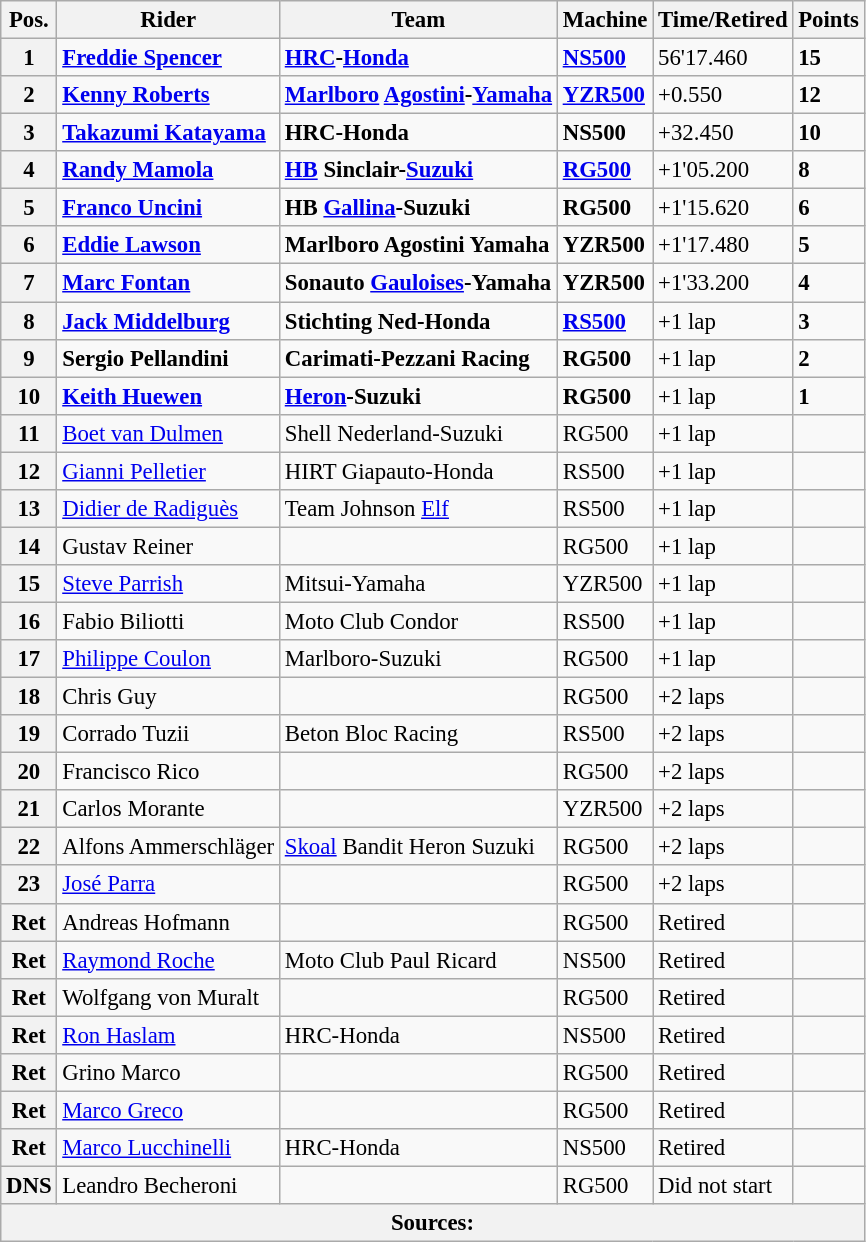<table class="wikitable" style="font-size: 95%;">
<tr>
<th>Pos.</th>
<th>Rider</th>
<th>Team</th>
<th>Machine</th>
<th>Time/Retired</th>
<th>Points</th>
</tr>
<tr>
<th>1</th>
<td> <strong><a href='#'>Freddie Spencer</a></strong></td>
<td><strong><a href='#'>HRC</a>-<a href='#'>Honda</a></strong></td>
<td><strong><a href='#'>NS500</a></strong></td>
<td>56'17.460</td>
<td><strong>15</strong></td>
</tr>
<tr>
<th>2</th>
<td> <strong><a href='#'>Kenny Roberts</a></strong></td>
<td><strong><a href='#'>Marlboro</a> <a href='#'>Agostini</a>-<a href='#'>Yamaha</a></strong></td>
<td><strong><a href='#'>YZR500</a></strong></td>
<td>+0.550</td>
<td><strong>12</strong></td>
</tr>
<tr>
<th>3</th>
<td> <strong><a href='#'>Takazumi Katayama</a></strong></td>
<td><strong>HRC-Honda</strong></td>
<td><strong>NS500</strong></td>
<td>+32.450</td>
<td><strong>10</strong></td>
</tr>
<tr>
<th>4</th>
<td> <strong><a href='#'>Randy Mamola</a></strong></td>
<td><strong><a href='#'>HB</a> Sinclair-<a href='#'>Suzuki</a></strong></td>
<td><strong><a href='#'>RG500</a></strong></td>
<td>+1'05.200</td>
<td><strong>8</strong></td>
</tr>
<tr>
<th>5</th>
<td> <strong><a href='#'>Franco Uncini</a></strong></td>
<td><strong>HB <a href='#'>Gallina</a>-Suzuki</strong></td>
<td><strong>RG500</strong></td>
<td>+1'15.620</td>
<td><strong>6</strong></td>
</tr>
<tr>
<th>6</th>
<td> <strong><a href='#'>Eddie Lawson</a></strong></td>
<td><strong>Marlboro Agostini Yamaha</strong></td>
<td><strong>YZR500</strong></td>
<td>+1'17.480</td>
<td><strong>5</strong></td>
</tr>
<tr>
<th>7</th>
<td> <strong><a href='#'>Marc Fontan</a></strong></td>
<td><strong>Sonauto <a href='#'>Gauloises</a>-Yamaha</strong></td>
<td><strong>YZR500</strong></td>
<td>+1'33.200</td>
<td><strong>4</strong></td>
</tr>
<tr>
<th>8</th>
<td> <strong><a href='#'>Jack Middelburg</a></strong></td>
<td><strong>Stichting Ned-Honda</strong></td>
<td><strong><a href='#'>RS500</a></strong></td>
<td>+1 lap</td>
<td><strong>3</strong></td>
</tr>
<tr>
<th>9</th>
<td> <strong>Sergio Pellandini</strong></td>
<td><strong>Carimati-Pezzani Racing</strong></td>
<td><strong>RG500</strong></td>
<td>+1 lap</td>
<td><strong>2</strong></td>
</tr>
<tr>
<th>10</th>
<td> <strong><a href='#'>Keith Huewen</a></strong></td>
<td><strong><a href='#'>Heron</a>-Suzuki</strong></td>
<td><strong>RG500</strong></td>
<td>+1 lap</td>
<td><strong>1</strong></td>
</tr>
<tr>
<th>11</th>
<td> <a href='#'>Boet van Dulmen</a></td>
<td>Shell Nederland-Suzuki</td>
<td>RG500</td>
<td>+1 lap</td>
<td></td>
</tr>
<tr>
<th>12</th>
<td> <a href='#'>Gianni Pelletier</a></td>
<td>HIRT Giapauto-Honda</td>
<td>RS500</td>
<td>+1 lap</td>
<td></td>
</tr>
<tr>
<th>13</th>
<td> <a href='#'>Didier de Radiguès</a></td>
<td>Team Johnson <a href='#'>Elf</a></td>
<td>RS500</td>
<td>+1 lap</td>
<td></td>
</tr>
<tr>
<th>14</th>
<td> Gustav Reiner</td>
<td></td>
<td>RG500</td>
<td>+1 lap</td>
<td></td>
</tr>
<tr>
<th>15</th>
<td> <a href='#'>Steve Parrish</a></td>
<td>Mitsui-Yamaha</td>
<td>YZR500</td>
<td>+1 lap</td>
<td></td>
</tr>
<tr>
<th>16</th>
<td> Fabio Biliotti</td>
<td>Moto Club Condor</td>
<td>RS500</td>
<td>+1 lap</td>
<td></td>
</tr>
<tr>
<th>17</th>
<td> <a href='#'>Philippe Coulon</a></td>
<td>Marlboro-Suzuki</td>
<td>RG500</td>
<td>+1 lap</td>
<td></td>
</tr>
<tr>
<th>18</th>
<td> Chris Guy</td>
<td></td>
<td>RG500</td>
<td>+2 laps</td>
<td></td>
</tr>
<tr>
<th>19</th>
<td> Corrado Tuzii</td>
<td>Beton Bloc Racing</td>
<td>RS500</td>
<td>+2 laps</td>
</tr>
<tr>
<th>20</th>
<td> Francisco Rico</td>
<td></td>
<td>RG500</td>
<td>+2 laps</td>
<td></td>
</tr>
<tr>
<th>21</th>
<td> Carlos Morante</td>
<td></td>
<td>YZR500</td>
<td>+2 laps</td>
<td></td>
</tr>
<tr>
<th>22</th>
<td> Alfons Ammerschläger</td>
<td><a href='#'>Skoal</a> Bandit Heron Suzuki</td>
<td>RG500</td>
<td>+2 laps</td>
<td></td>
</tr>
<tr>
<th>23</th>
<td> <a href='#'>José Parra</a></td>
<td></td>
<td>RG500</td>
<td>+2 laps</td>
<td></td>
</tr>
<tr>
<th>Ret</th>
<td> Andreas Hofmann</td>
<td></td>
<td>RG500</td>
<td>Retired</td>
<td></td>
</tr>
<tr>
<th>Ret</th>
<td> <a href='#'>Raymond Roche</a></td>
<td>Moto Club Paul Ricard</td>
<td>NS500</td>
<td>Retired</td>
<td></td>
</tr>
<tr>
<th>Ret</th>
<td> Wolfgang von Muralt</td>
<td></td>
<td>RG500</td>
<td>Retired</td>
<td></td>
</tr>
<tr>
<th>Ret</th>
<td> <a href='#'>Ron Haslam</a></td>
<td>HRC-Honda</td>
<td>NS500</td>
<td>Retired</td>
<td></td>
</tr>
<tr>
<th>Ret</th>
<td> Grino Marco</td>
<td></td>
<td>RG500</td>
<td>Retired</td>
<td></td>
</tr>
<tr>
<th>Ret</th>
<td> <a href='#'>Marco Greco</a></td>
<td></td>
<td>RG500</td>
<td>Retired</td>
<td></td>
</tr>
<tr>
<th>Ret</th>
<td> <a href='#'>Marco Lucchinelli</a></td>
<td>HRC-Honda</td>
<td>NS500</td>
<td>Retired</td>
<td></td>
</tr>
<tr>
<th>DNS</th>
<td> Leandro Becheroni</td>
<td></td>
<td>RG500</td>
<td>Did not start</td>
<td></td>
</tr>
<tr>
<th colspan=8>Sources: </th>
</tr>
</table>
